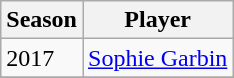<table class="wikitable collapsible">
<tr>
<th>Season</th>
<th>Player</th>
</tr>
<tr>
<td>2017</td>
<td><a href='#'>Sophie Garbin</a></td>
</tr>
<tr>
</tr>
</table>
